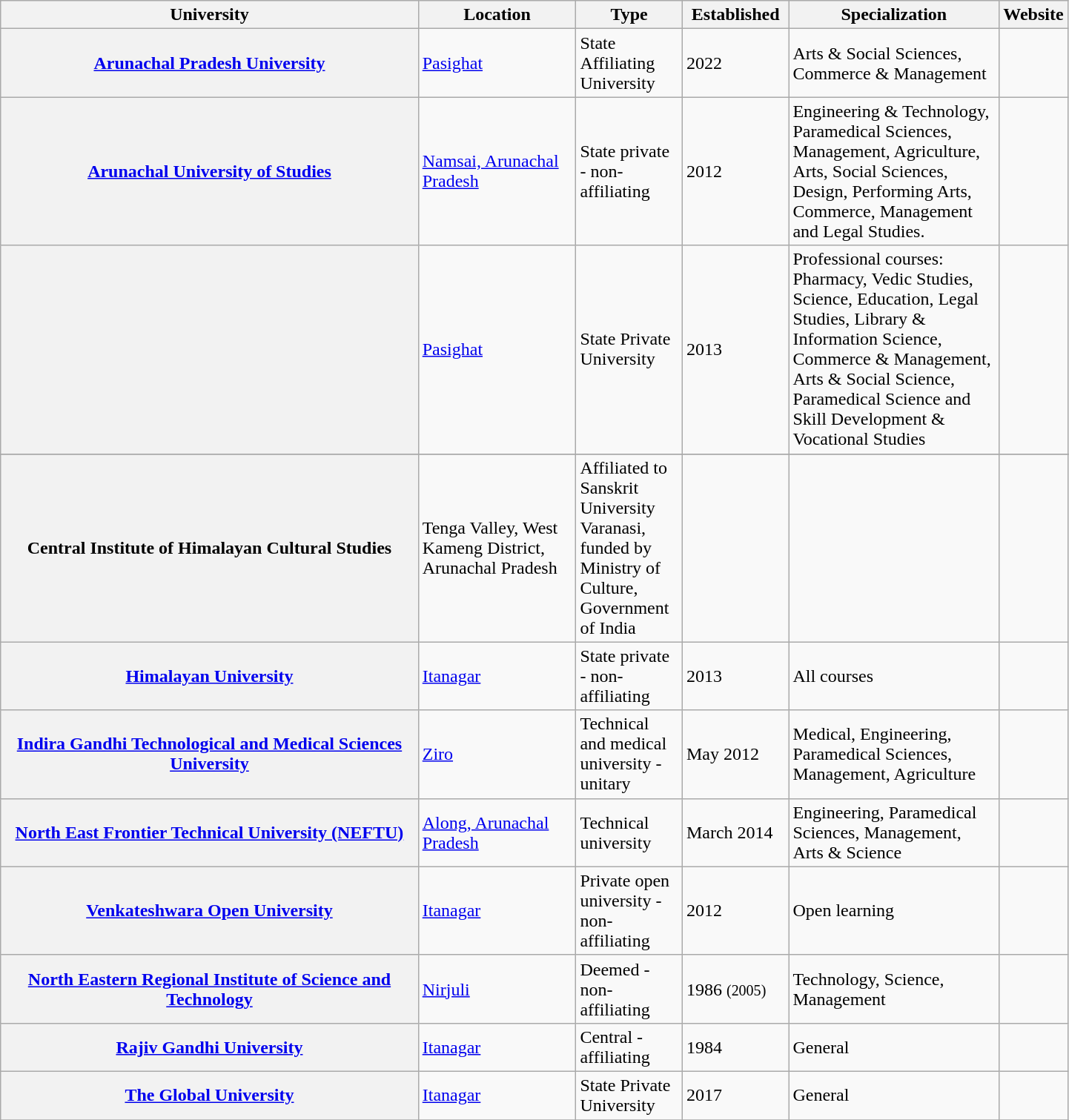<table class="wikitable sortable collapsible plainrowheaders" border="1" style="text-align:left; width:76%">
<tr>
<th scope="col" style="width: 40%;">University</th>
<th scope="col" style="width: 15%;">Location</th>
<th scope="col" style="width: 10%;">Type</th>
<th scope="col" style="width: 10%;">Established</th>
<th scope="col" style="width: 20%;">Specialization</th>
<th scope="col" style="width: 05%;" class="unsortable">Website</th>
</tr>
<tr>
<th scope="row"><a href='#'>Arunachal Pradesh University</a></th>
<td><a href='#'>Pasighat</a></td>
<td>State Affiliating University</td>
<td>2022</td>
<td>Arts & Social Sciences, Commerce & Management</td>
<td></td>
</tr>
<tr>
<th scope="row"><a href='#'>Arunachal University of Studies</a></th>
<td><a href='#'>Namsai, Arunachal Pradesh</a></td>
<td>State private - non-affiliating</td>
<td>2012</td>
<td>Engineering & Technology, Paramedical Sciences, Management, Agriculture,  Arts, Social Sciences, Design, Performing Arts, Commerce, Management and Legal Studies.</td>
<td></td>
</tr>
<tr>
<th scope="row"></th>
<td><a href='#'>Pasighat</a></td>
<td>State Private University</td>
<td>2013</td>
<td>Professional courses: Pharmacy, Vedic Studies, Science, Education, Legal Studies, Library & Information Science, Commerce & Management, Arts & Social Science, Paramedical Science and Skill Development & Vocational Studies</td>
<td></td>
</tr>
<tr>
</tr>
<tr>
<th scope="row">Central Institute of Himalayan Cultural Studies</th>
<td>Tenga Valley, West Kameng District, Arunachal Pradesh</td>
<td>Affiliated to Sanskrit University Varanasi, funded by Ministry of Culture, Government of India</td>
<td></td>
<td></td>
<td></td>
</tr>
<tr>
<th scope="row"><a href='#'>Himalayan University</a></th>
<td><a href='#'>Itanagar</a></td>
<td>State private - non-affiliating</td>
<td>2013</td>
<td>All courses</td>
<td></td>
</tr>
<tr>
<th scope="row"><a href='#'>Indira Gandhi Technological and Medical Sciences University</a></th>
<td><a href='#'>Ziro</a></td>
<td>Technical and medical university - unitary</td>
<td>May 2012</td>
<td>Medical, Engineering, Paramedical Sciences, Management, Agriculture</td>
<td></td>
</tr>
<tr>
<th scope="row"><a href='#'>North East Frontier Technical University (NEFTU)</a></th>
<td><a href='#'>Along, Arunachal Pradesh</a></td>
<td>Technical university</td>
<td>March 2014</td>
<td>Engineering, Paramedical Sciences, Management, Arts & Science</td>
<td></td>
</tr>
<tr>
<th scope="row"><a href='#'>Venkateshwara Open University</a></th>
<td><a href='#'>Itanagar</a></td>
<td>Private open university - non-affiliating</td>
<td>2012</td>
<td>Open learning</td>
<td></td>
</tr>
<tr>
<th scope="row"><a href='#'>North Eastern Regional Institute of Science and Technology</a></th>
<td><a href='#'>Nirjuli</a></td>
<td>Deemed - non-affiliating</td>
<td>1986 <small>(2005<sup></sup>)</small></td>
<td>Technology, Science, Management</td>
<td></td>
</tr>
<tr>
<th scope="row"><a href='#'>Rajiv Gandhi University</a></th>
<td><a href='#'>Itanagar</a></td>
<td>Central - affiliating</td>
<td>1984</td>
<td>General</td>
<td></td>
</tr>
<tr>
<th scope="row"><a href='#'>The Global University</a></th>
<td><a href='#'>Itanagar</a></td>
<td>State Private University</td>
<td>2017</td>
<td>General</td>
<td></td>
</tr>
<tr>
</tr>
</table>
